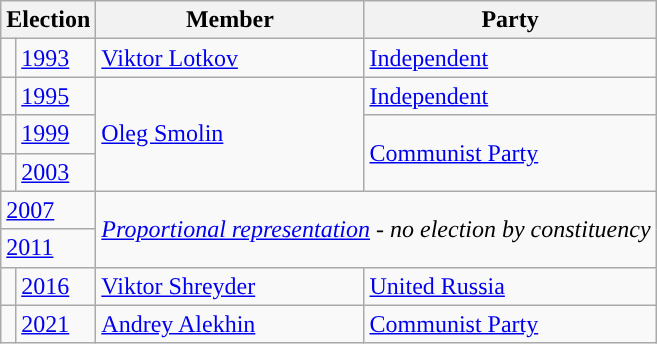<table class="wikitable">
<tr>
<th colspan="2">Election</th>
<th>Member</th>
<th>Party</th>
</tr>
<tr>
<td style="background-color:"></td>
<td><a href='#'>1993</a></td>
<td><a href='#'>Viktor Lotkov</a></td>
<td><a href='#'>Independent</a></td>
</tr>
<tr>
<td style="background-color:"></td>
<td><a href='#'>1995</a></td>
<td rowspan=3><a href='#'>Oleg Smolin</a></td>
<td><a href='#'>Independent</a></td>
</tr>
<tr>
<td style="background-color:"></td>
<td><a href='#'>1999</a></td>
<td rowspan=2><a href='#'>Communist Party</a></td>
</tr>
<tr>
<td style="background-color:"></td>
<td><a href='#'>2003</a></td>
</tr>
<tr>
<td colspan=2><a href='#'>2007</a></td>
<td colspan=2 rowspan=2><em><a href='#'>Proportional representation</a> - no election by constituency</em></td>
</tr>
<tr>
<td colspan=2><a href='#'>2011</a></td>
</tr>
<tr>
<td style="background-color: "></td>
<td><a href='#'>2016</a></td>
<td><a href='#'>Viktor Shreyder</a></td>
<td><a href='#'>United Russia</a></td>
</tr>
<tr>
<td style="background-color:"></td>
<td><a href='#'>2021</a></td>
<td><a href='#'>Andrey Alekhin</a></td>
<td><a href='#'>Communist Party</a></td>
</tr>
</table>
